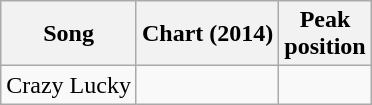<table class="wikitable sortable plainrowheaders">
<tr>
<th>Song</th>
<th>Chart (2014)</th>
<th>Peak<br>position</th>
</tr>
<tr>
<td>Crazy Lucky</td>
<td></td>
</tr>
</table>
